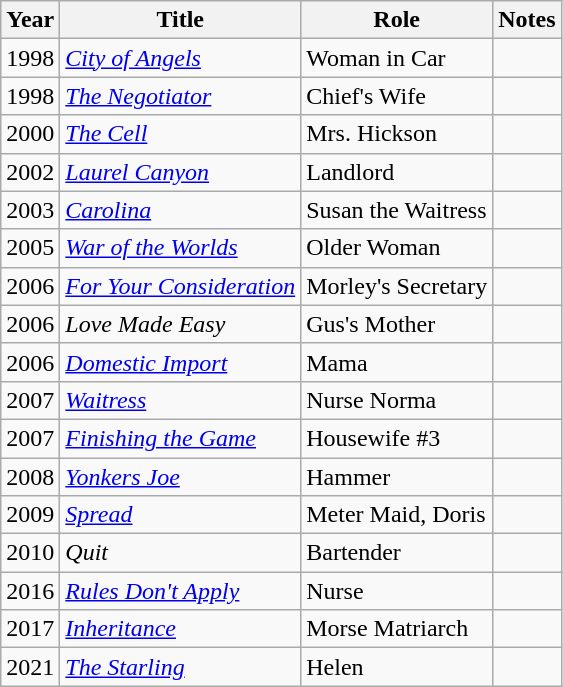<table class="wikitable sortable">
<tr>
<th>Year</th>
<th>Title</th>
<th>Role</th>
<th>Notes</th>
</tr>
<tr>
<td>1998</td>
<td><a href='#'><em>City of Angels</em></a></td>
<td>Woman in Car</td>
<td></td>
</tr>
<tr>
<td>1998</td>
<td><em><a href='#'>The Negotiator</a></em></td>
<td>Chief's Wife</td>
<td></td>
</tr>
<tr>
<td>2000</td>
<td><em><a href='#'>The Cell</a></em></td>
<td>Mrs. Hickson</td>
<td></td>
</tr>
<tr>
<td>2002</td>
<td><a href='#'><em>Laurel Canyon</em></a></td>
<td>Landlord</td>
<td></td>
</tr>
<tr>
<td>2003</td>
<td><a href='#'><em>Carolina</em></a></td>
<td>Susan the Waitress</td>
<td></td>
</tr>
<tr>
<td>2005</td>
<td><a href='#'><em>War of the Worlds</em></a></td>
<td>Older Woman</td>
<td></td>
</tr>
<tr>
<td>2006</td>
<td><a href='#'><em>For Your Consideration</em></a></td>
<td>Morley's Secretary</td>
<td></td>
</tr>
<tr>
<td>2006</td>
<td><em>Love Made Easy</em></td>
<td>Gus's Mother</td>
<td></td>
</tr>
<tr>
<td>2006</td>
<td><em><a href='#'>Domestic Import</a></em></td>
<td>Mama</td>
<td></td>
</tr>
<tr>
<td>2007</td>
<td><a href='#'><em>Waitress</em></a></td>
<td>Nurse Norma</td>
<td></td>
</tr>
<tr>
<td>2007</td>
<td><em><a href='#'>Finishing the Game</a></em></td>
<td>Housewife #3</td>
<td></td>
</tr>
<tr>
<td>2008</td>
<td><em><a href='#'>Yonkers Joe</a></em></td>
<td>Hammer</td>
<td></td>
</tr>
<tr>
<td>2009</td>
<td><a href='#'><em>Spread</em></a></td>
<td>Meter Maid, Doris</td>
<td></td>
</tr>
<tr>
<td>2010</td>
<td><em>Quit</em></td>
<td>Bartender</td>
<td></td>
</tr>
<tr>
<td>2016</td>
<td><em><a href='#'>Rules Don't Apply</a></em></td>
<td>Nurse</td>
<td></td>
</tr>
<tr>
<td>2017</td>
<td><em><a href='#'>Inheritance</a></em></td>
<td>Morse Matriarch</td>
<td></td>
</tr>
<tr>
<td>2021</td>
<td><em><a href='#'>The Starling</a></em></td>
<td>Helen</td>
<td></td>
</tr>
</table>
